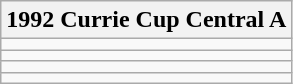<table class="wikitable">
<tr>
<th>1992 Currie Cup Central A</th>
</tr>
<tr>
<td></td>
</tr>
<tr>
<td></td>
</tr>
<tr>
<td></td>
</tr>
<tr>
<td></td>
</tr>
</table>
